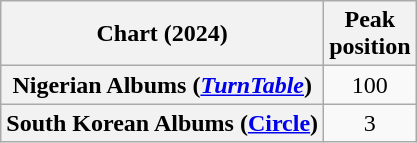<table class="wikitable plainrowheaders" style="text-align:center">
<tr>
<th scope="col">Chart (2024)</th>
<th scope="col">Peak<br>position</th>
</tr>
<tr>
<th scope="row">Nigerian Albums (<a href='#'><em>TurnTable</em></a>)</th>
<td>100</td>
</tr>
<tr>
<th scope="row">South Korean Albums (<a href='#'>Circle</a>)</th>
<td>3</td>
</tr>
</table>
